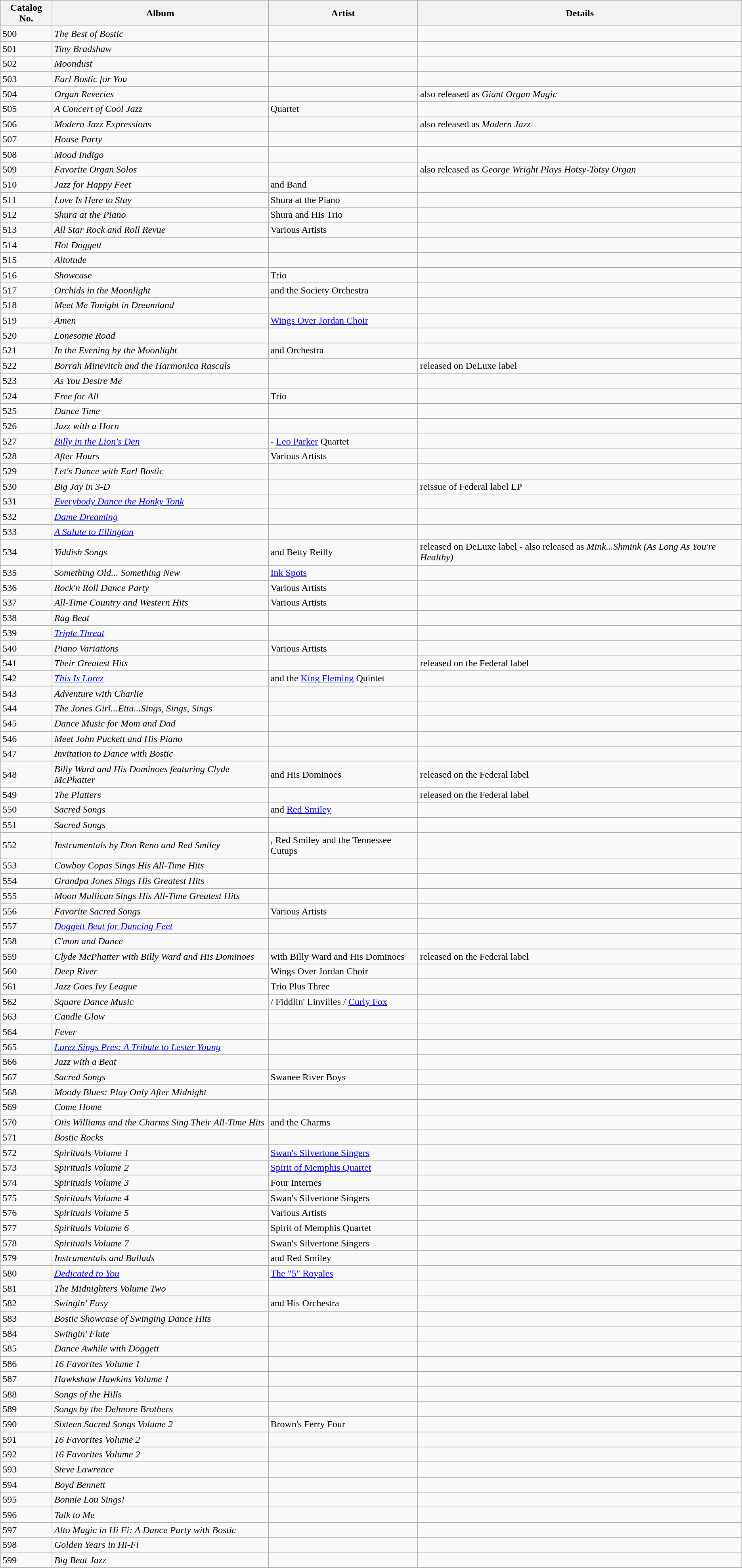<table class="wikitable sortable">
<tr>
<th>Catalog No.</th>
<th>Album</th>
<th>Artist</th>
<th>Details</th>
</tr>
<tr>
<td>500</td>
<td><em>The Best of Bostic</em></td>
<td></td>
<td></td>
</tr>
<tr>
<td>501</td>
<td><em>Tiny Bradshaw</em></td>
<td></td>
<td></td>
</tr>
<tr>
<td>502</td>
<td><em>Moondust</em></td>
<td></td>
<td></td>
</tr>
<tr>
<td>503</td>
<td><em>Earl Bostic for You</em></td>
<td></td>
<td></td>
</tr>
<tr>
<td>504</td>
<td><em>Organ Reveries</em></td>
<td></td>
<td>also released as <em>Giant Organ Magic</em></td>
</tr>
<tr>
<td>505</td>
<td><em>A Concert of Cool Jazz</em></td>
<td> Quartet</td>
<td></td>
</tr>
<tr>
<td>506</td>
<td><em>Modern Jazz Expressions</em></td>
<td></td>
<td>also released as <em>Modern Jazz</em></td>
</tr>
<tr>
<td>507</td>
<td><em>House Party</em></td>
<td></td>
<td></td>
</tr>
<tr>
<td>508</td>
<td><em>Mood Indigo</em></td>
<td></td>
<td></td>
</tr>
<tr>
<td>509</td>
<td><em>Favorite Organ Solos</em></td>
<td></td>
<td>also released as <em>George Wright Plays Hotsy-Totsy Organ</em></td>
</tr>
<tr>
<td>510</td>
<td><em>Jazz for Happy Feet</em></td>
<td> and Band</td>
<td></td>
</tr>
<tr>
<td>511</td>
<td><em>Love Is Here to Stay</em></td>
<td>Shura at the Piano</td>
<td></td>
</tr>
<tr>
<td>512</td>
<td><em>Shura at the Piano</em></td>
<td>Shura and His Trio</td>
<td></td>
</tr>
<tr>
<td>513</td>
<td><em>All Star Rock and Roll Revue</em></td>
<td>Various Artists</td>
<td></td>
</tr>
<tr>
<td>514</td>
<td><em>Hot Doggett</em></td>
<td></td>
<td></td>
</tr>
<tr>
<td>515</td>
<td><em>Altotude</em></td>
<td></td>
<td></td>
</tr>
<tr>
<td>516</td>
<td><em>Showcase</em></td>
<td> Trio</td>
<td></td>
</tr>
<tr>
<td>517</td>
<td><em>Orchids in the Moonlight</em></td>
<td> and the Society Orchestra</td>
<td></td>
</tr>
<tr>
<td>518</td>
<td><em>Meet Me Tonight in Dreamland</em></td>
<td></td>
<td></td>
</tr>
<tr>
<td>519</td>
<td><em>Amen</em></td>
<td><a href='#'>Wings Over Jordan Choir</a></td>
<td></td>
</tr>
<tr>
<td>520</td>
<td><em>Lonesome Road</em></td>
<td></td>
<td></td>
</tr>
<tr>
<td>521</td>
<td><em>In the Evening by the Moonlight</em></td>
<td> and Orchestra</td>
<td></td>
</tr>
<tr>
<td>522</td>
<td><em>Borrah Minevitch and the Harmonica Rascals</em></td>
<td></td>
<td>released on DeLuxe label</td>
</tr>
<tr>
<td>523</td>
<td><em>As You Desire Me</em></td>
<td></td>
<td></td>
</tr>
<tr>
<td>524</td>
<td><em>Free for All</em></td>
<td> Trio</td>
<td></td>
</tr>
<tr>
<td>525</td>
<td><em>Dance Time</em></td>
<td></td>
<td></td>
</tr>
<tr>
<td>526</td>
<td><em>Jazz with a Horn</em></td>
<td></td>
<td></td>
</tr>
<tr>
<td>527</td>
<td><em><a href='#'>Billy in the Lion's Den</a></em></td>
<td> - <a href='#'>Leo Parker</a> Quartet</td>
<td></td>
</tr>
<tr>
<td>528</td>
<td><em>After Hours</em></td>
<td>Various Artists</td>
<td></td>
</tr>
<tr>
<td>529</td>
<td><em>Let's Dance with Earl Bostic</em></td>
<td></td>
<td></td>
</tr>
<tr>
<td>530</td>
<td><em>Big Jay in 3-D</em></td>
<td></td>
<td>reissue of Federal label LP</td>
</tr>
<tr>
<td>531</td>
<td><em><a href='#'>Everybody Dance the Honky Tonk</a></em></td>
<td></td>
<td></td>
</tr>
<tr>
<td>532</td>
<td><em><a href='#'>Dame Dreaming</a></em></td>
<td></td>
<td></td>
</tr>
<tr>
<td>533</td>
<td><em><a href='#'>A Salute to Ellington</a></em></td>
<td></td>
<td></td>
</tr>
<tr>
<td>534</td>
<td><em>Yiddish Songs</em></td>
<td> and Betty Reilly</td>
<td>released on DeLuxe label - also released as <em>Mink...Shmink (As Long As You're Healthy)</em></td>
</tr>
<tr>
<td>535</td>
<td><em>Something Old... Something New</em></td>
<td><a href='#'>Ink Spots</a></td>
<td></td>
</tr>
<tr>
<td>536</td>
<td><em>Rock'n Roll Dance Party</em></td>
<td>Various Artists</td>
<td></td>
</tr>
<tr>
<td>537</td>
<td><em>All-Time Country and Western Hits</em></td>
<td>Various Artists</td>
<td></td>
</tr>
<tr>
<td>538</td>
<td><em>Rag Beat</em></td>
<td></td>
<td></td>
</tr>
<tr>
<td>539</td>
<td><em><a href='#'>Triple Threat</a></em></td>
<td></td>
<td></td>
</tr>
<tr>
<td>540</td>
<td><em>Piano Variations</em></td>
<td>Various Artists</td>
<td></td>
</tr>
<tr>
<td>541</td>
<td><em>Their Greatest Hits</em></td>
<td></td>
<td>released on the Federal label</td>
</tr>
<tr>
<td>542</td>
<td><em><a href='#'>This Is Lorez</a></em></td>
<td> and the <a href='#'>King Fleming</a> Quintet</td>
<td></td>
</tr>
<tr>
<td>543</td>
<td><em>Adventure with Charlie</em></td>
<td></td>
<td></td>
</tr>
<tr>
<td>544</td>
<td><em>The Jones Girl...Etta...Sings, Sings, Sings</em></td>
<td></td>
<td></td>
</tr>
<tr>
<td>545</td>
<td><em>Dance Music for Mom and Dad</em></td>
<td></td>
<td></td>
</tr>
<tr>
<td>546</td>
<td><em>Meet John Puckett and His Piano</em></td>
<td></td>
<td></td>
</tr>
<tr>
<td>547</td>
<td><em>Invitation to Dance with Bostic</em></td>
<td></td>
<td></td>
</tr>
<tr>
<td>548</td>
<td><em>Billy Ward and His Dominoes featuring Clyde McPhatter</em></td>
<td> and His Dominoes</td>
<td>released on the Federal label</td>
</tr>
<tr>
<td>549</td>
<td><em>The Platters</em></td>
<td></td>
<td>released on the Federal label</td>
</tr>
<tr>
<td>550</td>
<td><em>Sacred Songs</em></td>
<td> and <a href='#'>Red Smiley</a></td>
<td></td>
</tr>
<tr>
<td>551</td>
<td><em>Sacred Songs</em></td>
<td></td>
<td></td>
</tr>
<tr>
<td>552</td>
<td><em>Instrumentals by Don Reno and Red Smiley</em></td>
<td>, Red Smiley and the Tennessee Cutups</td>
<td></td>
</tr>
<tr>
<td>553</td>
<td><em>Cowboy Copas Sings His All-Time Hits</em></td>
<td></td>
<td></td>
</tr>
<tr>
<td>554</td>
<td><em>Grandpa Jones Sings His Greatest Hits</em></td>
<td></td>
<td></td>
</tr>
<tr>
<td>555</td>
<td><em>Moon Mullican Sings His All-Time Greatest Hits</em></td>
<td></td>
<td></td>
</tr>
<tr>
<td>556</td>
<td><em>Favorite Sacred Songs</em></td>
<td>Various Artists</td>
<td></td>
</tr>
<tr>
<td>557</td>
<td><em><a href='#'>Doggett Beat for Dancing Feet</a></em></td>
<td></td>
<td></td>
</tr>
<tr>
<td>558</td>
<td><em>C'mon and Dance</em></td>
<td></td>
<td></td>
</tr>
<tr>
<td>559</td>
<td><em>Clyde McPhatter with Billy Ward and His Dominoes</em></td>
<td> with Billy Ward and His Dominoes</td>
<td>released on the Federal label</td>
</tr>
<tr>
<td>560</td>
<td><em>Deep River</em></td>
<td>Wings Over Jordan Choir</td>
<td></td>
</tr>
<tr>
<td>561</td>
<td><em>Jazz Goes Ivy League</em></td>
<td> Trio Plus Three</td>
<td></td>
</tr>
<tr>
<td>562</td>
<td><em>Square Dance Music</em></td>
<td> / Fiddlin' Linvilles / <a href='#'>Curly Fox</a></td>
<td></td>
</tr>
<tr>
<td>563</td>
<td><em>Candle Glow</em></td>
<td></td>
<td></td>
</tr>
<tr>
<td>564</td>
<td><em>Fever</em></td>
<td></td>
<td></td>
</tr>
<tr>
<td>565</td>
<td><em><a href='#'>Lorez Sings Pres: A Tribute to Lester Young</a></em></td>
<td></td>
<td></td>
</tr>
<tr>
<td>566</td>
<td><em>Jazz with a Beat</em></td>
<td></td>
<td></td>
</tr>
<tr>
<td>567</td>
<td><em>Sacred Songs</em></td>
<td>Swanee River Boys</td>
<td></td>
</tr>
<tr>
<td>568</td>
<td><em>Moody Blues: Play Only After Midnight</em></td>
<td></td>
<td></td>
</tr>
<tr>
<td>569</td>
<td><em>Come Home</em></td>
<td></td>
<td></td>
</tr>
<tr>
<td>570</td>
<td><em>Otis Williams and the Charms Sing Their All-Time Hits</em></td>
<td> and the Charms</td>
<td></td>
</tr>
<tr>
<td>571</td>
<td><em>Bostic Rocks</em></td>
<td></td>
<td></td>
</tr>
<tr>
<td>572</td>
<td><em>Spirituals Volume 1</em></td>
<td><a href='#'>Swan's Silvertone Singers</a></td>
<td></td>
</tr>
<tr>
<td>573</td>
<td><em>Spirituals Volume 2</em></td>
<td><a href='#'>Spirit of Memphis Quartet</a></td>
<td></td>
</tr>
<tr>
<td>574</td>
<td><em>Spirituals Volume 3</em></td>
<td>Four Internes</td>
<td></td>
</tr>
<tr>
<td>575</td>
<td><em>Spirituals Volume 4</em></td>
<td>Swan's Silvertone Singers</td>
<td></td>
</tr>
<tr>
<td>576</td>
<td><em>Spirituals Volume 5</em></td>
<td>Various Artists</td>
<td></td>
</tr>
<tr>
<td>577</td>
<td><em>Spirituals Volume 6</em></td>
<td>Spirit of Memphis Quartet</td>
<td></td>
</tr>
<tr>
<td>578</td>
<td><em>Spirituals Volume 7</em></td>
<td>Swan's Silvertone Singers</td>
<td></td>
</tr>
<tr>
<td>579</td>
<td><em>Instrumentals and Ballads</em></td>
<td> and Red Smiley</td>
<td></td>
</tr>
<tr>
<td>580</td>
<td><em><a href='#'>Dedicated to You</a></em></td>
<td><a href='#'>The "5" Royales</a></td>
<td></td>
</tr>
<tr>
<td>581</td>
<td><em>The Midnighters Volume Two</em></td>
<td></td>
<td></td>
</tr>
<tr>
<td>582</td>
<td><em>Swingin' Easy</em></td>
<td> and His Orchestra</td>
<td></td>
</tr>
<tr>
<td>583</td>
<td><em>Bostic Showcase of Swinging Dance Hits</em></td>
<td></td>
<td></td>
</tr>
<tr>
<td>584</td>
<td><em>Swingin' Flute</em></td>
<td></td>
<td></td>
</tr>
<tr>
<td>585</td>
<td><em>Dance Awhile with Doggett</em></td>
<td></td>
<td></td>
</tr>
<tr>
<td>586</td>
<td><em>16 Favorites Volume 1</em></td>
<td></td>
<td></td>
</tr>
<tr>
<td>587</td>
<td><em>Hawkshaw Hawkins Volume 1</em></td>
<td></td>
<td></td>
</tr>
<tr>
<td>588</td>
<td><em>Songs of the Hills</em></td>
<td></td>
<td></td>
</tr>
<tr>
<td>589</td>
<td><em>Songs by the Delmore Brothers</em></td>
<td></td>
<td></td>
</tr>
<tr>
<td>590</td>
<td><em>Sixteen Sacred Songs Volume 2</em></td>
<td>Brown's Ferry Four</td>
<td></td>
</tr>
<tr>
<td>591</td>
<td><em>16 Favorites Volume 2</em></td>
<td></td>
<td></td>
</tr>
<tr>
<td>592</td>
<td><em>16 Favorites Volume 2</em></td>
<td></td>
<td></td>
</tr>
<tr>
<td>593</td>
<td><em>Steve Lawrence</em></td>
<td></td>
<td></td>
</tr>
<tr>
<td>594</td>
<td><em>Boyd Bennett</em></td>
<td></td>
<td></td>
</tr>
<tr>
<td>595</td>
<td><em>Bonnie Lou Sings!</em></td>
<td></td>
<td></td>
</tr>
<tr>
<td>596</td>
<td><em>Talk to Me</em></td>
<td></td>
<td></td>
</tr>
<tr>
<td>597</td>
<td><em>Alto Magic in Hi Fi: A Dance Party with Bostic</em></td>
<td></td>
<td></td>
</tr>
<tr>
<td>598</td>
<td><em>Golden Years in Hi-Fi</em></td>
<td></td>
<td></td>
</tr>
<tr>
<td>599</td>
<td><em>Big Beat Jazz</em></td>
<td></td>
<td></td>
</tr>
<tr>
</tr>
</table>
